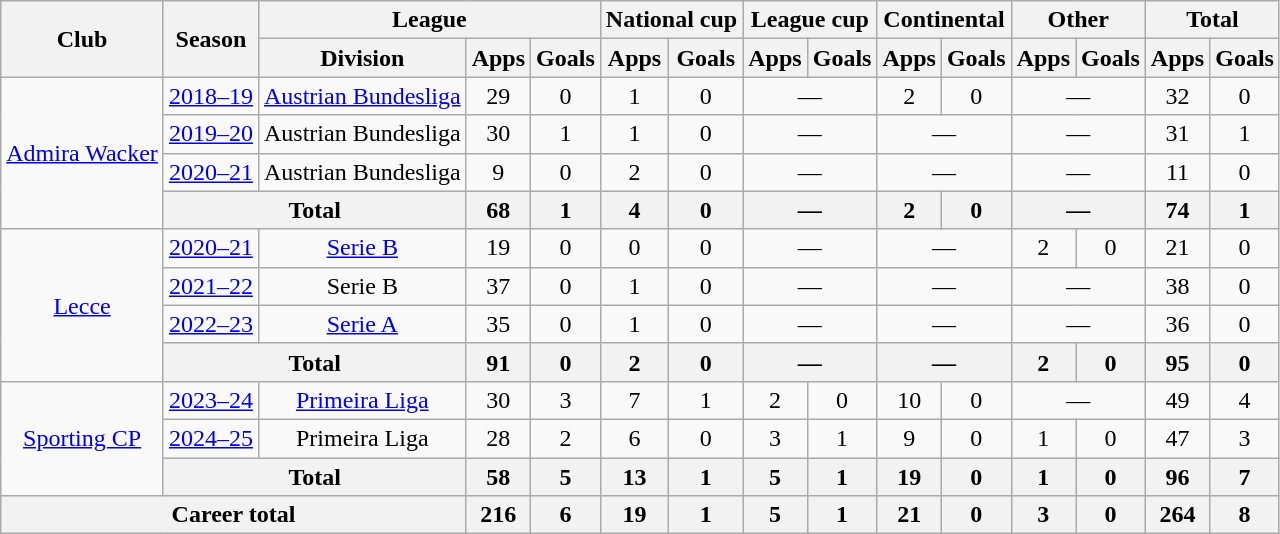<table class="wikitable" style="text-align: center;">
<tr>
<th rowspan="2">Club</th>
<th rowspan="2">Season</th>
<th colspan="3">League</th>
<th colspan="2">National cup</th>
<th colspan="2">League cup</th>
<th colspan="2">Continental</th>
<th colspan="2">Other</th>
<th colspan="2">Total</th>
</tr>
<tr>
<th>Division</th>
<th>Apps</th>
<th>Goals</th>
<th>Apps</th>
<th>Goals</th>
<th>Apps</th>
<th>Goals</th>
<th>Apps</th>
<th>Goals</th>
<th>Apps</th>
<th>Goals</th>
<th>Apps</th>
<th>Goals</th>
</tr>
<tr>
<td rowspan="4"><a href='#'>Admira Wacker</a></td>
<td><a href='#'>2018–19</a></td>
<td><a href='#'>Austrian Bundesliga</a></td>
<td>29</td>
<td>0</td>
<td>1</td>
<td>0</td>
<td colspan="2">—</td>
<td>2</td>
<td>0</td>
<td colspan="2">—</td>
<td>32</td>
<td>0</td>
</tr>
<tr>
<td><a href='#'>2019–20</a></td>
<td>Austrian Bundesliga</td>
<td>30</td>
<td>1</td>
<td>1</td>
<td>0</td>
<td colspan="2">—</td>
<td colspan="2">—</td>
<td colspan="2">—</td>
<td>31</td>
<td>1</td>
</tr>
<tr>
<td><a href='#'>2020–21</a></td>
<td>Austrian Bundesliga</td>
<td>9</td>
<td>0</td>
<td>2</td>
<td>0</td>
<td colspan="2">—</td>
<td colspan="2">—</td>
<td colspan="2">—</td>
<td>11</td>
<td>0</td>
</tr>
<tr>
<th colspan="2">Total</th>
<th>68</th>
<th>1</th>
<th>4</th>
<th>0</th>
<th colspan="2">—</th>
<th>2</th>
<th>0</th>
<th colspan="2">—</th>
<th>74</th>
<th>1</th>
</tr>
<tr>
<td rowspan="4"><a href='#'>Lecce</a></td>
<td><a href='#'>2020–21</a></td>
<td><a href='#'>Serie B</a></td>
<td>19</td>
<td>0</td>
<td>0</td>
<td>0</td>
<td colspan="2">—</td>
<td colspan="2">—</td>
<td>2</td>
<td>0</td>
<td>21</td>
<td>0</td>
</tr>
<tr>
<td><a href='#'>2021–22</a></td>
<td>Serie B</td>
<td>37</td>
<td>0</td>
<td>1</td>
<td>0</td>
<td colspan="2">—</td>
<td colspan="2">—</td>
<td colspan="2">—</td>
<td>38</td>
<td>0</td>
</tr>
<tr>
<td><a href='#'>2022–23</a></td>
<td><a href='#'>Serie A</a></td>
<td>35</td>
<td>0</td>
<td>1</td>
<td>0</td>
<td colspan="2">—</td>
<td colspan="2">—</td>
<td colspan="2">—</td>
<td>36</td>
<td>0</td>
</tr>
<tr>
<th colspan="2">Total</th>
<th>91</th>
<th>0</th>
<th>2</th>
<th>0</th>
<th colspan="2">—</th>
<th colspan="2">—</th>
<th>2</th>
<th>0</th>
<th>95</th>
<th>0</th>
</tr>
<tr>
<td rowspan="3"><a href='#'>Sporting CP</a></td>
<td><a href='#'>2023–24</a></td>
<td><a href='#'>Primeira Liga</a></td>
<td>30</td>
<td>3</td>
<td>7</td>
<td>1</td>
<td>2</td>
<td>0</td>
<td>10</td>
<td>0</td>
<td colspan="2">—</td>
<td>49</td>
<td>4</td>
</tr>
<tr>
<td><a href='#'>2024–25</a></td>
<td>Primeira Liga</td>
<td>28</td>
<td>2</td>
<td>6</td>
<td>0</td>
<td>3</td>
<td>1</td>
<td>9</td>
<td>0</td>
<td>1</td>
<td>0</td>
<td>47</td>
<td>3</td>
</tr>
<tr>
<th colspan="2">Total</th>
<th>58</th>
<th>5</th>
<th>13</th>
<th>1</th>
<th>5</th>
<th>1</th>
<th>19</th>
<th>0</th>
<th>1</th>
<th>0</th>
<th>96</th>
<th>7</th>
</tr>
<tr>
<th colspan="3">Career total</th>
<th>216</th>
<th>6</th>
<th>19</th>
<th>1</th>
<th>5</th>
<th>1</th>
<th>21</th>
<th>0</th>
<th>3</th>
<th>0</th>
<th>264</th>
<th>8</th>
</tr>
</table>
